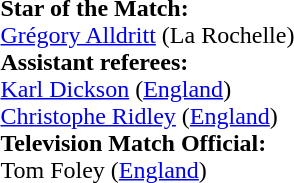<table style="width:100%">
<tr>
<td><br><strong>Star of the Match:</strong>
<br> <a href='#'>Grégory Alldritt</a> (La Rochelle)<br><strong>Assistant referees:</strong>
<br><a href='#'>Karl Dickson</a> (<a href='#'>England</a>)
<br><a href='#'>Christophe Ridley</a> (<a href='#'>England</a>)
<br><strong>Television Match Official:</strong>
<br>Tom Foley (<a href='#'>England</a>)</td>
</tr>
</table>
